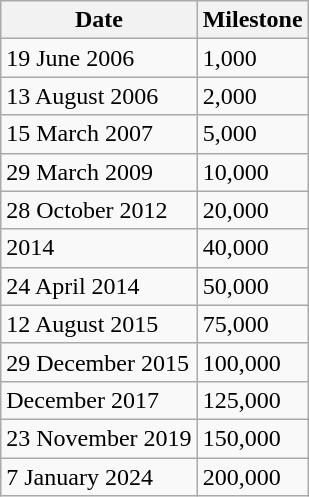<table class="wikitable">
<tr>
<th>Date</th>
<th>Milestone</th>
</tr>
<tr>
<td>19 June 2006</td>
<td>1,000</td>
</tr>
<tr>
<td>13 August 2006</td>
<td>2,000</td>
</tr>
<tr>
<td>15 March 2007</td>
<td>5,000</td>
</tr>
<tr>
<td>29 March 2009</td>
<td>10,000</td>
</tr>
<tr>
<td>28 October 2012</td>
<td>20,000</td>
</tr>
<tr>
<td>2014</td>
<td>40,000</td>
</tr>
<tr>
<td>24 April 2014</td>
<td>50,000</td>
</tr>
<tr>
<td>12 August 2015</td>
<td>75,000</td>
</tr>
<tr>
<td>29 December 2015</td>
<td>100,000</td>
</tr>
<tr>
<td>December 2017</td>
<td>125,000</td>
</tr>
<tr>
<td>23 November 2019</td>
<td>150,000</td>
</tr>
<tr>
<td>7 January 2024</td>
<td>200,000</td>
</tr>
</table>
